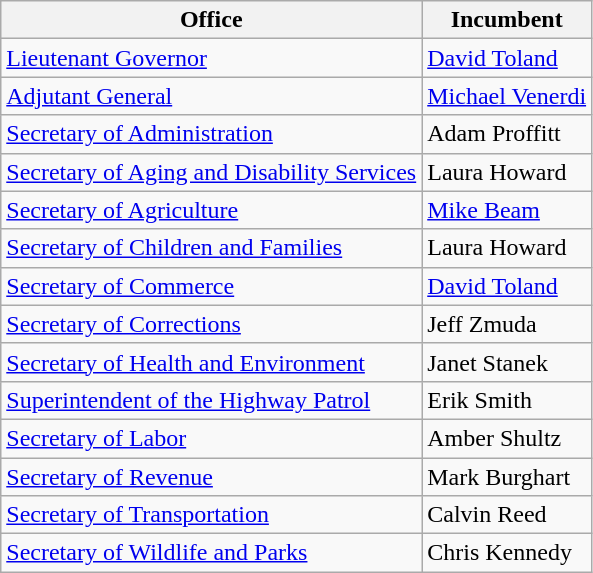<table class=wikitable>
<tr>
<th>Office</th>
<th>Incumbent</th>
</tr>
<tr>
<td><a href='#'>Lieutenant Governor</a></td>
<td><a href='#'>David Toland</a></td>
</tr>
<tr>
<td><a href='#'>Adjutant General</a></td>
<td><a href='#'>Michael Venerdi</a></td>
</tr>
<tr>
<td><a href='#'>Secretary of Administration</a></td>
<td>Adam Proffitt</td>
</tr>
<tr>
<td><a href='#'>Secretary of Aging and Disability Services</a></td>
<td>Laura Howard</td>
</tr>
<tr>
<td><a href='#'>Secretary of Agriculture</a></td>
<td><a href='#'>Mike Beam</a></td>
</tr>
<tr>
<td><a href='#'>Secretary of Children and Families</a></td>
<td>Laura Howard</td>
</tr>
<tr>
<td><a href='#'>Secretary of Commerce</a></td>
<td><a href='#'>David Toland</a></td>
</tr>
<tr>
<td><a href='#'>Secretary of Corrections</a></td>
<td>Jeff Zmuda</td>
</tr>
<tr>
<td><a href='#'>Secretary of Health and Environment</a></td>
<td>Janet Stanek</td>
</tr>
<tr>
<td><a href='#'>Superintendent of the Highway Patrol</a></td>
<td>Erik Smith</td>
</tr>
<tr>
<td><a href='#'>Secretary of Labor</a></td>
<td>Amber Shultz</td>
</tr>
<tr>
<td><a href='#'>Secretary of Revenue</a></td>
<td>Mark Burghart</td>
</tr>
<tr>
<td><a href='#'>Secretary of Transportation</a></td>
<td>Calvin Reed</td>
</tr>
<tr>
<td><a href='#'>Secretary of Wildlife and Parks</a></td>
<td>Chris Kennedy</td>
</tr>
</table>
